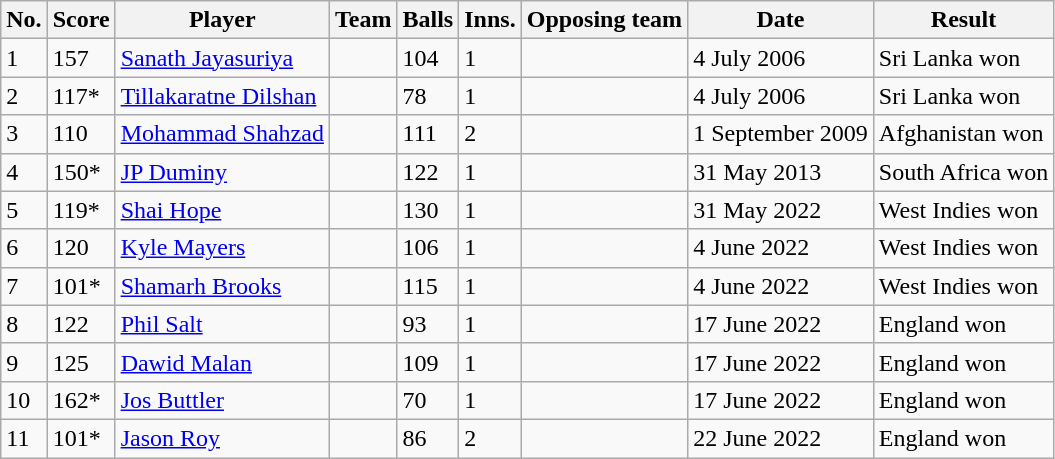<table class="wikitable sortable">
<tr>
<th>No.</th>
<th>Score</th>
<th>Player</th>
<th>Team</th>
<th>Balls</th>
<th>Inns.</th>
<th>Opposing team</th>
<th>Date</th>
<th>Result</th>
</tr>
<tr>
<td>1</td>
<td>157</td>
<td><a href='#'>Sanath Jayasuriya</a></td>
<td></td>
<td>104</td>
<td>1</td>
<td></td>
<td>4 July 2006</td>
<td>Sri Lanka won</td>
</tr>
<tr>
<td>2</td>
<td>117*</td>
<td><a href='#'>Tillakaratne Dilshan</a></td>
<td></td>
<td>78</td>
<td>1</td>
<td></td>
<td>4 July 2006</td>
<td>Sri Lanka won</td>
</tr>
<tr>
<td>3</td>
<td>110</td>
<td><a href='#'>Mohammad Shahzad</a></td>
<td></td>
<td>111</td>
<td>2</td>
<td></td>
<td>1 September 2009</td>
<td>Afghanistan won</td>
</tr>
<tr>
<td>4</td>
<td>150*</td>
<td><a href='#'>JP Duminy</a></td>
<td></td>
<td>122</td>
<td>1</td>
<td></td>
<td>31 May 2013</td>
<td>South Africa won</td>
</tr>
<tr>
<td>5</td>
<td>119*</td>
<td><a href='#'>Shai Hope</a></td>
<td></td>
<td>130</td>
<td>1</td>
<td></td>
<td>31 May 2022</td>
<td>West Indies won</td>
</tr>
<tr>
<td>6</td>
<td>120</td>
<td><a href='#'>Kyle Mayers</a></td>
<td></td>
<td>106</td>
<td>1</td>
<td></td>
<td>4 June 2022</td>
<td>West Indies won</td>
</tr>
<tr>
<td>7</td>
<td>101*</td>
<td><a href='#'>Shamarh Brooks</a></td>
<td></td>
<td>115</td>
<td>1</td>
<td></td>
<td>4 June 2022</td>
<td>West Indies won</td>
</tr>
<tr>
<td>8</td>
<td>122</td>
<td><a href='#'>Phil Salt</a></td>
<td></td>
<td>93</td>
<td>1</td>
<td></td>
<td>17 June 2022</td>
<td>England won</td>
</tr>
<tr>
<td>9</td>
<td>125</td>
<td><a href='#'>Dawid Malan</a></td>
<td></td>
<td>109</td>
<td>1</td>
<td></td>
<td>17 June 2022</td>
<td>England won</td>
</tr>
<tr>
<td>10</td>
<td>162*</td>
<td><a href='#'>Jos Buttler</a></td>
<td></td>
<td>70</td>
<td>1</td>
<td></td>
<td>17 June 2022</td>
<td>England won</td>
</tr>
<tr>
<td>11</td>
<td>101*</td>
<td><a href='#'>Jason Roy</a></td>
<td></td>
<td>86</td>
<td>2</td>
<td></td>
<td>22 June 2022</td>
<td>England won</td>
</tr>
</table>
